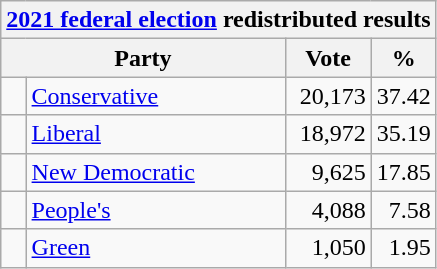<table class="wikitable">
<tr>
<th colspan="4"><a href='#'>2021 federal election</a> redistributed results</th>
</tr>
<tr>
<th bgcolor="#DDDDFF" width="130px" colspan="2">Party</th>
<th bgcolor="#DDDDFF" width="50px">Vote</th>
<th bgcolor="#DDDDFF" width="30px">%</th>
</tr>
<tr>
<td> </td>
<td><a href='#'>Conservative</a></td>
<td align=right>20,173</td>
<td align=right>37.42</td>
</tr>
<tr>
<td> </td>
<td><a href='#'>Liberal</a></td>
<td align=right>18,972</td>
<td align=right>35.19</td>
</tr>
<tr>
<td> </td>
<td><a href='#'>New Democratic</a></td>
<td align=right>9,625</td>
<td align=right>17.85</td>
</tr>
<tr>
<td> </td>
<td><a href='#'>People's</a></td>
<td align=right>4,088</td>
<td align=right>7.58</td>
</tr>
<tr>
<td> </td>
<td><a href='#'>Green</a></td>
<td align=right>1,050</td>
<td align=right>1.95</td>
</tr>
</table>
